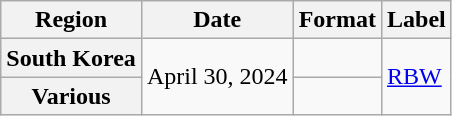<table class="wikitable plainrowheaders">
<tr>
<th scope="col">Region</th>
<th scope="col">Date</th>
<th scope="col">Format</th>
<th scope="col">Label</th>
</tr>
<tr>
<th scope="row">South Korea</th>
<td rowspan="2">April 30, 2024</td>
<td></td>
<td rowspan="2"><a href='#'>RBW</a></td>
</tr>
<tr>
<th scope="row">Various </th>
<td></td>
</tr>
</table>
